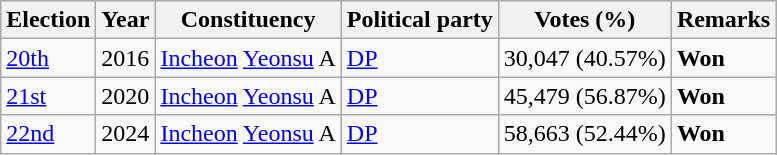<table class="wikitable">
<tr>
<th>Election</th>
<th>Year</th>
<th>Constituency</th>
<th>Political party</th>
<th>Votes (%)</th>
<th>Remarks</th>
</tr>
<tr>
<td><a href='#'>20th</a></td>
<td>2016</td>
<td><a href='#'>Incheon</a> <a href='#'>Yeonsu</a> A</td>
<td><a href='#'>DP</a></td>
<td>30,047 (40.57%)</td>
<td><strong>Won</strong></td>
</tr>
<tr>
<td><a href='#'>21st</a></td>
<td>2020</td>
<td><a href='#'>Incheon</a> <a href='#'>Yeonsu</a> A</td>
<td><a href='#'>DP</a></td>
<td>45,479 (56.87%)</td>
<td><strong>Won</strong></td>
</tr>
<tr>
<td><a href='#'>22nd</a></td>
<td>2024</td>
<td><a href='#'>Incheon</a> <a href='#'>Yeonsu</a> A</td>
<td><a href='#'>DP</a></td>
<td>58,663 (52.44%)</td>
<td><strong>Won</strong></td>
</tr>
</table>
